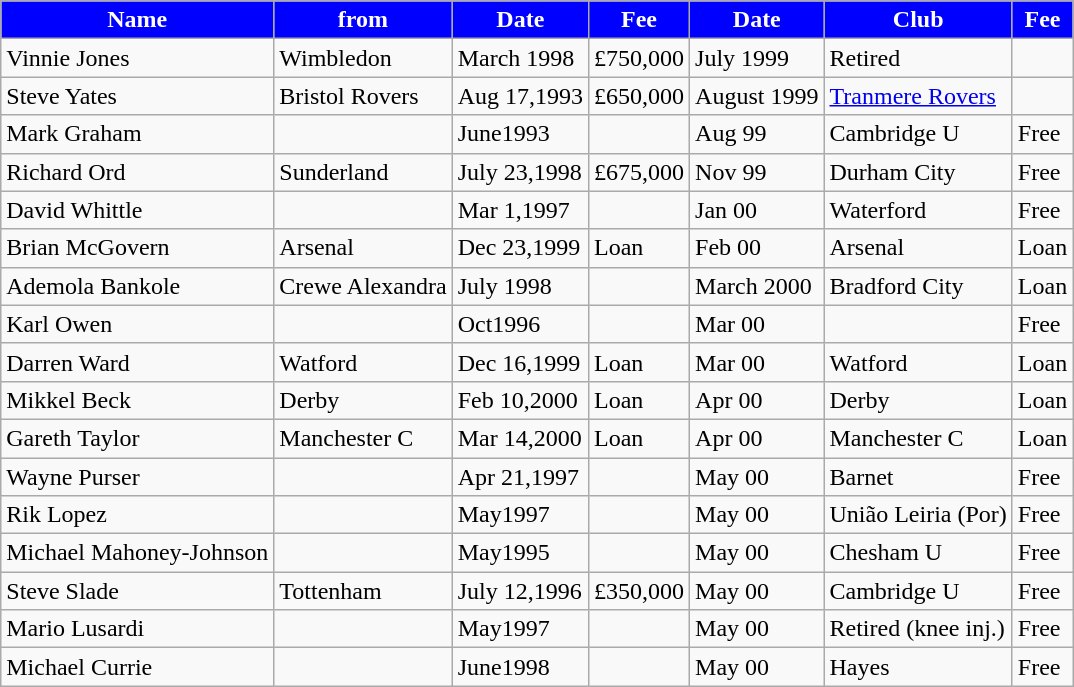<table class="wikitable">
<tr>
<th style="background:#0000FF; color:#FFFFFF; text-align:center;"><strong>Name</strong></th>
<th style="background:#0000FF; color:#FFFFFF; text-align:center;">from</th>
<th style="background:#0000FF; color:#FFFFFF; text-align:center;">Date</th>
<th style="background:#0000FF; color:#FFFFFF; text-align:center;">Fee</th>
<th style="background:#0000FF; color:#FFFFFF; text-align:center;"><strong>Date</strong></th>
<th style="background:#0000FF; color:#FFFFFF; text-align:center;">Club</th>
<th style="background:#0000FF; color:#FFFFFF; text-align:center;"><strong>Fee</strong></th>
</tr>
<tr>
<td>Vinnie Jones</td>
<td>Wimbledon</td>
<td>March 1998</td>
<td>£750,000</td>
<td>July 1999</td>
<td>Retired</td>
<td></td>
</tr>
<tr>
<td>Steve Yates</td>
<td>Bristol Rovers</td>
<td>Aug 17,1993</td>
<td>£650,000</td>
<td>August 1999</td>
<td><a href='#'>Tranmere Rovers</a></td>
<td></td>
</tr>
<tr>
<td>Mark Graham</td>
<td></td>
<td>June1993</td>
<td></td>
<td>Aug 99</td>
<td>Cambridge U</td>
<td>Free</td>
</tr>
<tr>
<td>Richard Ord</td>
<td>Sunderland</td>
<td>July 23,1998</td>
<td>£675,000</td>
<td>Nov 99</td>
<td>Durham City</td>
<td>Free</td>
</tr>
<tr>
<td>David Whittle</td>
<td></td>
<td>Mar 1,1997</td>
<td></td>
<td>Jan 00</td>
<td>Waterford</td>
<td>Free</td>
</tr>
<tr>
<td>Brian McGovern</td>
<td>Arsenal</td>
<td>Dec 23,1999</td>
<td>Loan</td>
<td>Feb 00</td>
<td>Arsenal</td>
<td>Loan</td>
</tr>
<tr>
<td>Ademola Bankole</td>
<td>Crewe Alexandra</td>
<td>July 1998</td>
<td></td>
<td>March 2000</td>
<td>Bradford City</td>
<td>Loan</td>
</tr>
<tr>
<td>Karl Owen</td>
<td></td>
<td>Oct1996</td>
<td></td>
<td>Mar 00</td>
<td></td>
<td>Free</td>
</tr>
<tr>
<td>Darren Ward</td>
<td>Watford</td>
<td>Dec 16,1999</td>
<td>Loan</td>
<td>Mar 00</td>
<td>Watford</td>
<td>Loan</td>
</tr>
<tr>
<td>Mikkel Beck</td>
<td>Derby</td>
<td>Feb 10,2000</td>
<td>Loan</td>
<td>Apr 00</td>
<td>Derby</td>
<td>Loan</td>
</tr>
<tr>
<td>Gareth Taylor</td>
<td>Manchester C</td>
<td>Mar 14,2000</td>
<td>Loan</td>
<td>Apr 00</td>
<td>Manchester C</td>
<td>Loan</td>
</tr>
<tr>
<td>Wayne Purser</td>
<td></td>
<td>Apr 21,1997</td>
<td></td>
<td>May 00</td>
<td>Barnet</td>
<td>Free</td>
</tr>
<tr>
<td>Rik Lopez</td>
<td></td>
<td>May1997</td>
<td></td>
<td>May 00</td>
<td>União Leiria (Por)</td>
<td>Free</td>
</tr>
<tr>
<td>Michael Mahoney-Johnson</td>
<td></td>
<td>May1995</td>
<td></td>
<td>May 00</td>
<td>Chesham U</td>
<td>Free</td>
</tr>
<tr>
<td>Steve Slade</td>
<td>Tottenham</td>
<td>July 12,1996</td>
<td>£350,000</td>
<td>May 00</td>
<td>Cambridge U</td>
<td>Free</td>
</tr>
<tr>
<td>Mario Lusardi</td>
<td></td>
<td>May1997</td>
<td></td>
<td>May 00</td>
<td>Retired (knee inj.)</td>
<td>Free</td>
</tr>
<tr>
<td>Michael Currie</td>
<td></td>
<td>June1998</td>
<td></td>
<td>May 00</td>
<td>Hayes</td>
<td>Free</td>
</tr>
</table>
